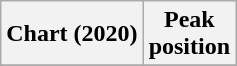<table class="wikitable plainrowheaders">
<tr>
<th scope="col">Chart (2020)</th>
<th scope="col">Peak<br>position</th>
</tr>
<tr>
</tr>
</table>
